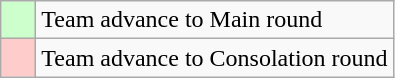<table class="wikitable">
<tr>
<td style="background:#cfc;">    </td>
<td>Team advance to Main round</td>
</tr>
<tr>
<td style="background:#fcc;">    </td>
<td>Team advance to Consolation round</td>
</tr>
</table>
